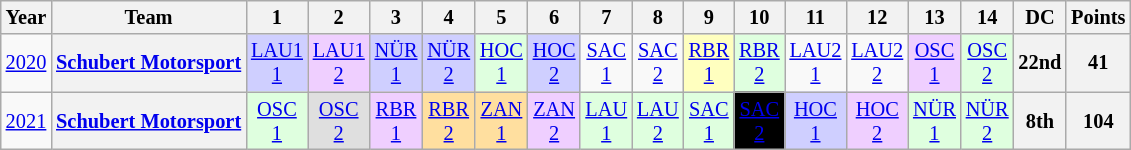<table class="wikitable" style="text-align:center; font-size:85%">
<tr>
<th>Year</th>
<th>Team</th>
<th>1</th>
<th>2</th>
<th>3</th>
<th>4</th>
<th>5</th>
<th>6</th>
<th>7</th>
<th>8</th>
<th>9</th>
<th>10</th>
<th>11</th>
<th>12</th>
<th>13</th>
<th>14</th>
<th>DC</th>
<th>Points</th>
</tr>
<tr>
<td><a href='#'>2020</a></td>
<th nowrap><a href='#'>Schubert Motorsport</a></th>
<td style="background:#CFCFFF;"><a href='#'>LAU1<br>1</a><br></td>
<td style="background:#EFCFFF;"><a href='#'>LAU1<br>2</a><br></td>
<td style="background:#CFCFFF;"><a href='#'>NÜR<br>1</a><br></td>
<td style="background:#CFCFFF;"><a href='#'>NÜR<br>2</a><br></td>
<td style="background:#DFFFDF;"><a href='#'>HOC<br>1</a><br></td>
<td style="background:#CFCFFF;"><a href='#'>HOC<br>2</a><br></td>
<td><a href='#'>SAC<br>1</a></td>
<td><a href='#'>SAC<br>2</a></td>
<td style="background:#FFFFBF;"><a href='#'>RBR<br>1</a><br></td>
<td style="background:#DFFFDF;"><a href='#'>RBR<br>2</a><br></td>
<td><a href='#'>LAU2<br>1</a></td>
<td><a href='#'>LAU2<br>2</a></td>
<td style="background:#EFCFFF;"><a href='#'>OSC<br>1</a><br></td>
<td style="background:#DFFFDF;"><a href='#'>OSC<br>2</a><br></td>
<th>22nd</th>
<th>41</th>
</tr>
<tr>
<td><a href='#'>2021</a></td>
<th nowrap><a href='#'>Schubert Motorsport</a></th>
<td style="background:#DFFFDF;"><a href='#'>OSC<br>1</a><br></td>
<td style="background:#DFDFDF;"><a href='#'>OSC<br>2</a><br></td>
<td style="background:#EFCFFF;"><a href='#'>RBR<br>1</a><br></td>
<td style="background:#FFDF9F;"><a href='#'>RBR<br>2</a><br></td>
<td style="background:#FFDF9F;"><a href='#'>ZAN<br>1</a><br></td>
<td style="background:#EFCFFF;"><a href='#'>ZAN<br>2</a><br></td>
<td style="background:#DFFFDF;"><a href='#'>LAU<br>1</a><br></td>
<td style="background:#DFFFDF;"><a href='#'>LAU<br>2</a><br></td>
<td style="background:#DFFFDF;"><a href='#'>SAC<br>1</a><br></td>
<td style="background:#000000;color:white"><a href='#'><span>SAC<br>2</span></a><br></td>
<td style="background:#CFCFFF;"><a href='#'>HOC<br>1</a><br></td>
<td style="background:#EFCFFF;"><a href='#'>HOC<br>2</a><br></td>
<td style="background:#DFFFDF;"><a href='#'>NÜR<br>1</a><br></td>
<td style="background:#DFFFDF;"><a href='#'>NÜR<br>2</a><br></td>
<th>8th</th>
<th>104</th>
</tr>
</table>
